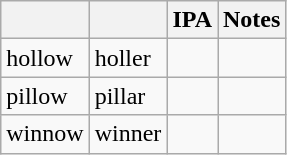<table class="wikitable sortable mw-collapsible mw-collapsed">
<tr>
<th></th>
<th></th>
<th>IPA</th>
<th>Notes</th>
</tr>
<tr>
<td>hollow</td>
<td>holler</td>
<td></td>
<td></td>
</tr>
<tr>
<td>pillow</td>
<td>pillar</td>
<td></td>
<td></td>
</tr>
<tr>
<td>winnow</td>
<td>winner</td>
<td></td>
<td></td>
</tr>
</table>
